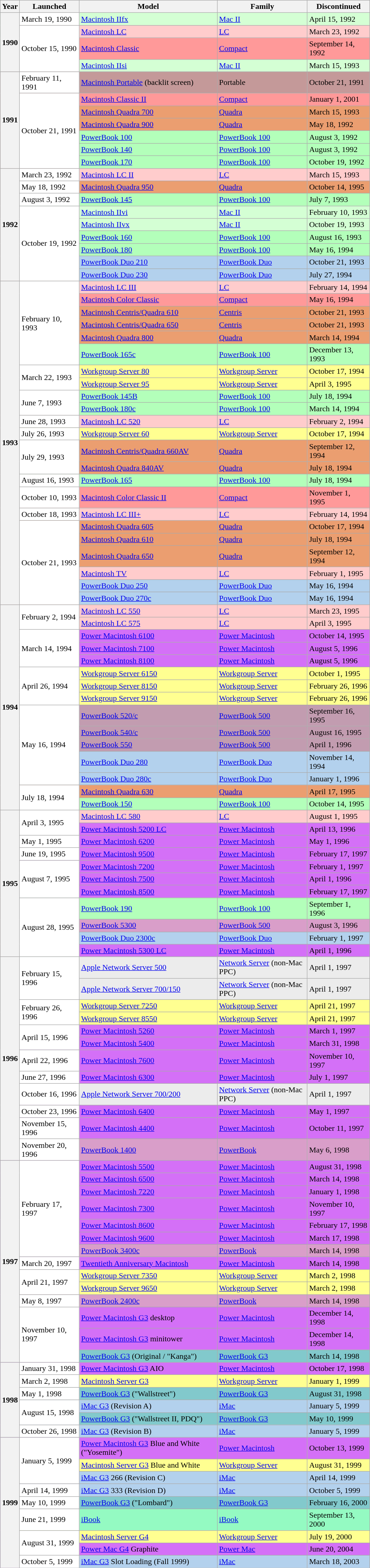<table class="wikitable sortable" style="width:750px">
<tr>
<th scope="col">Year</th>
<th scope="col">Launched</th>
<th scope="col">Model</th>
<th scope="col">Family</th>
<th scope="col">Discontinued</th>
</tr>
<tr bgcolor=#D4FFD4>
<th scope="row" rowspan="4" style="text-align:center;">1990</th>
<td bgcolor=#FFF>March 19, 1990</td>
<td><a href='#'>Macintosh IIfx</a></td>
<td><a href='#'>Mac II</a></td>
<td>April 15, 1992</td>
</tr>
<tr bgcolor=#FCC>
<td rowspan=3 bgcolor=#FFF>October 15, 1990</td>
<td><a href='#'>Macintosh LC</a></td>
<td><a href='#'>LC</a></td>
<td>March 23, 1992</td>
</tr>
<tr bgcolor=#F99>
<td><a href='#'>Macintosh Classic</a></td>
<td><a href='#'>Compact</a></td>
<td>September 14, 1992</td>
</tr>
<tr bgcolor=#D4FFD4>
<td><a href='#'>Macintosh IIsi</a></td>
<td><a href='#'>Mac II</a></td>
<td>March 15, 1993</td>
</tr>
<tr bgcolor=#C49999>
<th scope="row" rowspan="7" style="text-align:center;">1991</th>
<td bgcolor=#FFF>February 11, 1991</td>
<td><a href='#'>Macintosh Portable</a> (backlit screen)</td>
<td>Portable</td>
<td>October 21, 1991</td>
</tr>
<tr bgcolor=#F99>
<td rowspan=6 bgcolor=#FFF>October 21, 1991</td>
<td><a href='#'>Macintosh Classic II</a></td>
<td><a href='#'>Compact</a></td>
<td>January 1, 2001</td>
</tr>
<tr bgcolor=#EB9E70>
<td><a href='#'>Macintosh Quadra 700</a></td>
<td><a href='#'>Quadra</a></td>
<td>March 15, 1993</td>
</tr>
<tr bgcolor=#EB9E70>
<td><a href='#'>Macintosh Quadra 900</a></td>
<td><a href='#'>Quadra</a></td>
<td>May 18, 1992</td>
</tr>
<tr bgcolor=#B3FFBA>
<td><a href='#'>PowerBook 100</a></td>
<td><a href='#'>PowerBook 100</a></td>
<td>August 3, 1992</td>
</tr>
<tr bgcolor=#B3FFBA>
<td><a href='#'>PowerBook 140</a></td>
<td><a href='#'>PowerBook 100</a></td>
<td>August 3, 1992</td>
</tr>
<tr bgcolor=#B3FFBA>
<td><a href='#'>PowerBook 170</a></td>
<td><a href='#'>PowerBook 100</a></td>
<td>October 19, 1992</td>
</tr>
<tr bgcolor=#FCC>
<th scope="row" rowspan="9" style="text-align:center;">1992</th>
<td bgcolor=#FFF>March 23, 1992</td>
<td><a href='#'>Macintosh LC II</a></td>
<td><a href='#'>LC</a></td>
<td>March 15, 1993</td>
</tr>
<tr bgcolor=#EB9E70>
<td bgcolor=#FFF>May 18, 1992</td>
<td><a href='#'>Macintosh Quadra 950</a></td>
<td><a href='#'>Quadra</a></td>
<td>October 14, 1995</td>
</tr>
<tr bgcolor=#B3FFBA>
<td bgcolor=#FFF>August 3, 1992</td>
<td><a href='#'>PowerBook 145</a></td>
<td><a href='#'>PowerBook 100</a></td>
<td>July 7, 1993</td>
</tr>
<tr bgcolor=#D4FFD4>
<td rowspan=6 bgcolor=#FFF>October 19, 1992</td>
<td><a href='#'>Macintosh IIvi</a></td>
<td><a href='#'>Mac II</a></td>
<td>February 10, 1993</td>
</tr>
<tr bgcolor=#D4FFD4>
<td><a href='#'>Macintosh IIvx</a></td>
<td><a href='#'>Mac II</a></td>
<td>October 19, 1993</td>
</tr>
<tr bgcolor=#B3FFBA>
<td><a href='#'>PowerBook 160</a></td>
<td><a href='#'>PowerBook 100</a></td>
<td>August 16, 1993</td>
</tr>
<tr bgcolor=#B3FFBA>
<td><a href='#'>PowerBook 180</a></td>
<td><a href='#'>PowerBook 100</a></td>
<td>May 16, 1994</td>
</tr>
<tr bgcolor=#B3D1ED>
<td><a href='#'>PowerBook Duo 210</a></td>
<td><a href='#'>PowerBook Duo</a></td>
<td>October 21, 1993</td>
</tr>
<tr bgcolor=#B3D1ED>
<td><a href='#'>PowerBook Duo 230</a></td>
<td><a href='#'>PowerBook Duo</a></td>
<td>July 27, 1994</td>
</tr>
<tr bgcolor=#FCC>
<th scope="row" rowspan="23" style="text-align:center;">1993</th>
<td rowspan=6 bgcolor=#FFF>February 10, 1993</td>
<td><a href='#'>Macintosh LC III</a></td>
<td><a href='#'>LC</a></td>
<td>February 14, 1994</td>
</tr>
<tr bgcolor=#F99>
<td><a href='#'>Macintosh Color Classic</a></td>
<td><a href='#'>Compact</a></td>
<td>May 16, 1994</td>
</tr>
<tr bgcolor=#EB9E70>
<td><a href='#'>Macintosh Centris/Quadra 610</a></td>
<td><a href='#'>Centris</a></td>
<td>October 21, 1993</td>
</tr>
<tr bgcolor=#EB9E70>
<td><a href='#'>Macintosh Centris/Quadra 650</a></td>
<td><a href='#'>Centris</a></td>
<td>October 21, 1993</td>
</tr>
<tr bgcolor=#EB9E70>
<td><a href='#'>Macintosh Quadra 800</a></td>
<td><a href='#'>Quadra</a></td>
<td>March 14, 1994</td>
</tr>
<tr bgcolor=#B3FFBA>
<td><a href='#'>PowerBook 165c</a></td>
<td><a href='#'>PowerBook 100</a></td>
<td>December 13, 1993</td>
</tr>
<tr bgcolor=#FFFF91>
<td rowspan=2 bgcolor=#FFF>March 22, 1993</td>
<td><a href='#'>Workgroup Server 80</a></td>
<td><a href='#'>Workgroup Server</a></td>
<td>October 17, 1994</td>
</tr>
<tr bgcolor=#FFFF91>
<td><a href='#'>Workgroup Server 95</a></td>
<td><a href='#'>Workgroup Server</a></td>
<td>April 3, 1995</td>
</tr>
<tr bgcolor=#B3FFBA>
<td rowspan=2 bgcolor=#FFF>June 7, 1993</td>
<td><a href='#'>PowerBook 145B</a></td>
<td><a href='#'>PowerBook 100</a></td>
<td>July 18, 1994</td>
</tr>
<tr bgcolor=#B3FFBA>
<td><a href='#'>PowerBook 180c</a></td>
<td><a href='#'>PowerBook 100</a></td>
<td>March 14, 1994</td>
</tr>
<tr bgcolor=#FCC>
<td bgcolor=#FFF>June 28, 1993</td>
<td><a href='#'>Macintosh LC 520</a></td>
<td><a href='#'>LC</a></td>
<td>February 2, 1994</td>
</tr>
<tr bgcolor=#FFFF91>
<td bgcolor=#FFF>July 26, 1993</td>
<td><a href='#'>Workgroup Server 60</a></td>
<td><a href='#'>Workgroup Server</a></td>
<td>October 17, 1994</td>
</tr>
<tr bgcolor=#EB9E70>
<td rowspan=2 bgcolor=#FFF>July 29, 1993</td>
<td><a href='#'>Macintosh Centris/Quadra 660AV</a></td>
<td><a href='#'>Quadra</a></td>
<td>September 12, 1994</td>
</tr>
<tr bgcolor=#EB9E70>
<td><a href='#'>Macintosh Quadra 840AV</a></td>
<td><a href='#'>Quadra</a></td>
<td>July 18, 1994</td>
</tr>
<tr bgcolor=#B3FFBA>
<td bgcolor=#FFF>August 16, 1993</td>
<td><a href='#'>PowerBook 165</a></td>
<td><a href='#'>PowerBook 100</a></td>
<td>July 18, 1994</td>
</tr>
<tr bgcolor=#F99>
<td bgcolor=#FFF>October 10, 1993</td>
<td><a href='#'>Macintosh Color Classic II</a></td>
<td><a href='#'>Compact</a></td>
<td>November 1, 1995</td>
</tr>
<tr bgcolor=#FCC>
<td bgcolor=#FFF>October 18, 1993</td>
<td><a href='#'>Macintosh LC III+</a></td>
<td><a href='#'>LC</a></td>
<td>February 14, 1994</td>
</tr>
<tr bgcolor=#EB9E70>
<td rowspan=6 bgcolor=#FFF>October 21, 1993</td>
<td><a href='#'>Macintosh Quadra 605</a></td>
<td><a href='#'>Quadra</a></td>
<td>October 17, 1994</td>
</tr>
<tr bgcolor=#EB9E70>
<td><a href='#'>Macintosh Quadra 610</a></td>
<td><a href='#'>Quadra</a></td>
<td>July 18, 1994</td>
</tr>
<tr bgcolor=#EB9E70>
<td><a href='#'>Macintosh Quadra 650</a></td>
<td><a href='#'>Quadra</a></td>
<td>September 12, 1994</td>
</tr>
<tr bgcolor=#FCC>
<td><a href='#'>Macintosh TV</a></td>
<td><a href='#'>LC</a></td>
<td>February 1, 1995</td>
</tr>
<tr bgcolor=#B3D1ED>
<td><a href='#'>PowerBook Duo 250</a></td>
<td><a href='#'>PowerBook Duo</a></td>
<td>May 16, 1994</td>
</tr>
<tr bgcolor=#B3D1ED>
<td><a href='#'>PowerBook Duo 270c</a></td>
<td><a href='#'>PowerBook Duo</a></td>
<td>May 16, 1994</td>
</tr>
<tr bgcolor=#FCC>
<th scope="row" rowspan="15" style="text-align:center;">1994</th>
<td rowspan=2 bgcolor=#FFF>February 2, 1994</td>
<td><a href='#'>Macintosh LC 550</a></td>
<td><a href='#'>LC</a></td>
<td>March 23, 1995</td>
</tr>
<tr bgcolor=#FCC>
<td><a href='#'>Macintosh LC 575</a></td>
<td><a href='#'>LC</a></td>
<td>April 3, 1995</td>
</tr>
<tr bgcolor=#D470F7>
<td rowspan=3 bgcolor=#FFF>March 14, 1994</td>
<td><a href='#'>Power Macintosh 6100</a></td>
<td><a href='#'>Power Macintosh</a></td>
<td>October 14, 1995</td>
</tr>
<tr bgcolor=#D470F7>
<td><a href='#'>Power Macintosh 7100</a></td>
<td><a href='#'>Power Macintosh</a></td>
<td>August 5, 1996</td>
</tr>
<tr bgcolor=#D470F7>
<td><a href='#'>Power Macintosh 8100</a></td>
<td><a href='#'>Power Macintosh</a></td>
<td>August 5, 1996</td>
</tr>
<tr bgcolor=#FFFF91>
<td rowspan=3 bgcolor=#FFF>April 26, 1994</td>
<td><a href='#'>Workgroup Server 6150</a></td>
<td><a href='#'>Workgroup Server</a></td>
<td>October 1, 1995</td>
</tr>
<tr bgcolor=#FFFF91>
<td><a href='#'>Workgroup Server 8150</a></td>
<td><a href='#'>Workgroup Server</a></td>
<td>February 26, 1996</td>
</tr>
<tr bgcolor=#FFFF91>
<td><a href='#'>Workgroup Server 9150</a></td>
<td><a href='#'>Workgroup Server</a></td>
<td>February 26, 1996</td>
</tr>
<tr bgcolor=#C29CB0>
<td rowspan=5 bgcolor=#FFF>May 16, 1994</td>
<td><a href='#'>PowerBook 520/c</a></td>
<td><a href='#'>PowerBook 500</a></td>
<td>September 16, 1995</td>
</tr>
<tr bgcolor=#C29CB0>
<td><a href='#'>PowerBook 540/c</a></td>
<td><a href='#'>PowerBook 500</a></td>
<td>August 16, 1995</td>
</tr>
<tr bgcolor=#C29CB0>
<td><a href='#'>PowerBook 550</a></td>
<td><a href='#'>PowerBook 500</a></td>
<td>April 1, 1996</td>
</tr>
<tr bgcolor=#B3D1ED>
<td><a href='#'>PowerBook Duo 280</a></td>
<td><a href='#'>PowerBook Duo</a></td>
<td>November 14, 1994</td>
</tr>
<tr bgcolor=#B3D1ED>
<td><a href='#'>PowerBook Duo 280c</a></td>
<td><a href='#'>PowerBook Duo</a></td>
<td>January 1, 1996</td>
</tr>
<tr bgcolor=#EB9E70>
<td rowspan=2 bgcolor=#FFF>July 18, 1994</td>
<td><a href='#'>Macintosh Quadra 630</a></td>
<td><a href='#'>Quadra</a></td>
<td>April 17, 1995</td>
</tr>
<tr bgcolor=#B3FFBA>
<td><a href='#'>PowerBook 150</a></td>
<td><a href='#'>PowerBook 100</a></td>
<td>October 14, 1995</td>
</tr>
<tr bgcolor=#FCC>
<th scope="row" rowspan="11" style="text-align:center;">1995</th>
<td rowspan=2 bgcolor=#FFF>April 3, 1995</td>
<td><a href='#'>Macintosh LC 580</a></td>
<td><a href='#'>LC</a></td>
<td>August 1, 1995</td>
</tr>
<tr bgcolor=#D470F7>
<td><a href='#'>Power Macintosh 5200 LC</a></td>
<td><a href='#'>Power Macintosh</a></td>
<td>April 13, 1996</td>
</tr>
<tr bgcolor=#D470F7>
<td bgcolor=#FFF>May 1, 1995</td>
<td><a href='#'>Power Macintosh 6200</a></td>
<td><a href='#'>Power Macintosh</a></td>
<td>May 1, 1996</td>
</tr>
<tr bgcolor=#D470F7>
<td bgcolor=#FFF>June 19, 1995</td>
<td><a href='#'>Power Macintosh 9500</a></td>
<td><a href='#'>Power Macintosh</a></td>
<td>February 17, 1997</td>
</tr>
<tr bgcolor=#D470F7>
<td rowspan=3 bgcolor=#FFF>August 7, 1995</td>
<td><a href='#'>Power Macintosh 7200</a></td>
<td><a href='#'>Power Macintosh</a></td>
<td>February 1, 1997</td>
</tr>
<tr bgcolor=#D470F7>
<td><a href='#'>Power Macintosh 7500</a></td>
<td><a href='#'>Power Macintosh</a></td>
<td>April 1, 1996</td>
</tr>
<tr bgcolor=#D470F7>
<td><a href='#'>Power Macintosh 8500</a></td>
<td><a href='#'>Power Macintosh</a></td>
<td>February 17, 1997</td>
</tr>
<tr bgcolor=#B3FFBA>
<td rowspan=4 bgcolor=#FFF>August 28, 1995</td>
<td><a href='#'>PowerBook 190</a></td>
<td><a href='#'>PowerBook 100</a></td>
<td>September 1, 1996</td>
</tr>
<tr bgcolor=#D99EC9>
<td><a href='#'>PowerBook 5300</a></td>
<td><a href='#'>PowerBook 500</a></td>
<td>August 3, 1996</td>
</tr>
<tr bgcolor=#B3D1ED>
<td><a href='#'>PowerBook Duo 2300c</a></td>
<td><a href='#'>PowerBook Duo</a></td>
<td>February 1, 1997</td>
</tr>
<tr bgcolor=#D470F7>
<td><a href='#'>Power Macintosh 5300 LC</a></td>
<td><a href='#'>Power Macintosh</a></td>
<td>April 1, 1996</td>
</tr>
<tr bgcolor=#ECECEC>
<th scope="row" rowspan="12" style="text-align:center;">1996</th>
<td rowspan=2 bgcolor=#FFF>February 15, 1996</td>
<td><a href='#'>Apple Network Server 500</a></td>
<td><a href='#'>Network Server</a> (non-Mac PPC)</td>
<td>April 1, 1997</td>
</tr>
<tr bgcolor=#ECECEC>
<td><a href='#'>Apple Network Server 700/150</a></td>
<td><a href='#'>Network Server</a> (non-Mac PPC)</td>
<td>April 1, 1997</td>
</tr>
<tr bgcolor=#FFFF91>
<td rowspan=2 bgcolor=#FFF>February 26, 1996</td>
<td><a href='#'>Workgroup Server 7250</a></td>
<td><a href='#'>Workgroup Server</a></td>
<td>April 21, 1997</td>
</tr>
<tr bgcolor=#FFFF91>
<td><a href='#'>Workgroup Server 8550</a></td>
<td><a href='#'>Workgroup Server</a></td>
<td>April 21, 1997</td>
</tr>
<tr bgcolor=#D470F7>
<td rowspan=2 bgcolor=#FFF>April 15, 1996</td>
<td><a href='#'>Power Macintosh 5260</a></td>
<td><a href='#'>Power Macintosh</a></td>
<td>March 1, 1997</td>
</tr>
<tr bgcolor=#D470F7>
<td><a href='#'>Power Macintosh 5400</a></td>
<td><a href='#'>Power Macintosh</a></td>
<td>March 31, 1998</td>
</tr>
<tr bgcolor=#D470F7>
<td bgcolor=#FFF>April 22, 1996</td>
<td><a href='#'>Power Macintosh 7600</a></td>
<td><a href='#'>Power Macintosh</a></td>
<td>November 10, 1997</td>
</tr>
<tr bgcolor=#D470F7>
<td bgcolor=#FFF>June 27, 1996</td>
<td><a href='#'>Power Macintosh 6300</a></td>
<td><a href='#'>Power Macintosh</a></td>
<td>July 1, 1997</td>
</tr>
<tr bgcolor=#ECECEC>
<td bgcolor=#FFF>October 16, 1996</td>
<td><a href='#'>Apple Network Server 700/200</a></td>
<td><a href='#'>Network Server</a> (non-Mac PPC)</td>
<td>April 1, 1997</td>
</tr>
<tr bgcolor=#D470F7>
<td bgcolor=#FFF>October 23, 1996</td>
<td><a href='#'>Power Macintosh 6400</a></td>
<td><a href='#'>Power Macintosh</a></td>
<td>May 1, 1997</td>
</tr>
<tr bgcolor=#D470F7>
<td bgcolor=#FFF>November 15, 1996</td>
<td><a href='#'>Power Macintosh 4400</a></td>
<td><a href='#'>Power Macintosh</a></td>
<td>October 11, 1997</td>
</tr>
<tr bgcolor=#D99EC9>
<td bgcolor=#FFF>November 20, 1996</td>
<td><a href='#'>PowerBook 1400</a></td>
<td><a href='#'>PowerBook</a></td>
<td>May 6, 1998</td>
</tr>
<tr bgcolor=#D470F7>
<th scope="row" rowspan="14" style="text-align:center;">1997</th>
<td rowspan=7 bgcolor=#FFF>February 17, 1997</td>
<td><a href='#'>Power Macintosh 5500</a></td>
<td><a href='#'>Power Macintosh</a></td>
<td>August 31, 1998</td>
</tr>
<tr bgcolor=#D470F7>
<td><a href='#'>Power Macintosh 6500</a></td>
<td><a href='#'>Power Macintosh</a></td>
<td>March 14, 1998</td>
</tr>
<tr bgcolor=#D470F7>
<td><a href='#'>Power Macintosh 7220</a></td>
<td><a href='#'>Power Macintosh</a></td>
<td>January 1, 1998</td>
</tr>
<tr bgcolor=#D470F7>
<td><a href='#'>Power Macintosh 7300</a></td>
<td><a href='#'>Power Macintosh</a></td>
<td>November 10, 1997</td>
</tr>
<tr bgcolor=#D470F7>
<td><a href='#'>Power Macintosh 8600</a></td>
<td><a href='#'>Power Macintosh</a></td>
<td>February 17, 1998</td>
</tr>
<tr bgcolor=#D470F7>
<td><a href='#'>Power Macintosh 9600</a></td>
<td><a href='#'>Power Macintosh</a></td>
<td>March 17, 1998</td>
</tr>
<tr bgcolor=#D99EC9>
<td><a href='#'>PowerBook 3400c</a></td>
<td><a href='#'>PowerBook</a></td>
<td>March 14, 1998</td>
</tr>
<tr bgcolor=#D470F7>
<td bgcolor=#FFF>March 20, 1997</td>
<td><a href='#'>Twentieth Anniversary Macintosh</a></td>
<td><a href='#'>Power Macintosh</a></td>
<td>March 14, 1998</td>
</tr>
<tr bgcolor=#FFFF91>
<td rowspan=2 bgcolor=#FFF>April 21, 1997</td>
<td><a href='#'>Workgroup Server 7350</a></td>
<td><a href='#'>Workgroup Server</a></td>
<td>March 2, 1998</td>
</tr>
<tr bgcolor=#FFFF91>
<td><a href='#'>Workgroup Server 9650</a></td>
<td><a href='#'>Workgroup Server</a></td>
<td>March 2, 1998</td>
</tr>
<tr bgcolor=#D99EC9>
<td bgcolor=#FFF>May 8, 1997</td>
<td><a href='#'>PowerBook 2400c</a></td>
<td><a href='#'>PowerBook</a></td>
<td>March 14, 1998</td>
</tr>
<tr bgcolor=#D470F7>
<td rowspan=3 bgcolor=#FFF>November 10, 1997</td>
<td><a href='#'>Power Macintosh G3</a> desktop</td>
<td><a href='#'>Power Macintosh</a></td>
<td>December 14, 1998</td>
</tr>
<tr bgcolor=#D470F7>
<td><a href='#'>Power Macintosh G3</a> minitower</td>
<td><a href='#'>Power Macintosh</a></td>
<td>December 14, 1998</td>
</tr>
<tr bgcolor=#82C9CC>
<td><a href='#'>PowerBook G3</a> (Original / "Kanga")</td>
<td><a href='#'>PowerBook G3</a></td>
<td>March 14, 1998</td>
</tr>
<tr bgcolor=#D470F7>
<th scope="row" rowspan="6" style="text-align:center;">1998</th>
<td bgcolor=#FFF>January 31, 1998</td>
<td><a href='#'>Power Macintosh G3</a> AIO</td>
<td><a href='#'>Power Macintosh</a></td>
<td>October 17, 1998</td>
</tr>
<tr bgcolor=#FFFF91>
<td bgcolor=#FFF>March 2, 1998</td>
<td><a href='#'>Macintosh Server G3</a></td>
<td><a href='#'>Workgroup Server</a></td>
<td>January 1, 1999</td>
</tr>
<tr bgcolor=#82C9CC>
<td bgcolor=#FFF>May 1, 1998</td>
<td><a href='#'>PowerBook G3</a> ("Wallstreet")</td>
<td><a href='#'>PowerBook G3</a></td>
<td>August 31, 1998</td>
</tr>
<tr bgcolor=#B3D1ED>
<td rowspan=2 bgcolor=#FFF>August 15, 1998</td>
<td><a href='#'>iMac G3</a> (Revision A)</td>
<td><a href='#'>iMac</a></td>
<td>January 5, 1999</td>
</tr>
<tr bgcolor=#82C9CC>
<td><a href='#'>PowerBook G3</a> ("Wallstreet II, PDQ")</td>
<td><a href='#'>PowerBook G3</a></td>
<td>May 10, 1999</td>
</tr>
<tr bgcolor=#B3D1ED>
<td bgcolor=#FFF>October 26, 1998</td>
<td><a href='#'>iMac G3</a> (Revision B)</td>
<td><a href='#'>iMac</a></td>
<td>January 5, 1999</td>
</tr>
<tr bgcolor=#D470F7>
<th scope="row" rowspan="9" style="text-align:center;">1999</th>
<td rowspan=3 bgcolor=#FFF>January 5, 1999</td>
<td><a href='#'>Power Macintosh G3</a> Blue and White ("Yosemite")</td>
<td><a href='#'>Power Macintosh</a></td>
<td>October 13, 1999</td>
</tr>
<tr bgcolor=#FFFF91>
<td><a href='#'>Macintosh Server G3</a> Blue and White</td>
<td><a href='#'>Workgroup Server</a></td>
<td>August 31, 1999</td>
</tr>
<tr bgcolor=#B3D1ED>
<td><a href='#'>iMac G3</a> 266 (Revision C)</td>
<td><a href='#'>iMac</a></td>
<td>April 14, 1999</td>
</tr>
<tr bgcolor=#B3D1ED>
<td bgcolor=#FFF>April 14, 1999</td>
<td><a href='#'>iMac G3</a> 333 (Revision D)</td>
<td><a href='#'>iMac</a></td>
<td>October 5, 1999</td>
</tr>
<tr bgcolor=#82C9CC>
<td bgcolor=#FFF>May 10, 1999</td>
<td><a href='#'>PowerBook G3</a> ("Lombard")</td>
<td><a href='#'>PowerBook G3</a></td>
<td>February 16, 2000</td>
</tr>
<tr bgcolor=#94FAC2>
<td bgcolor=#FFF>June 21, 1999</td>
<td><a href='#'>iBook</a></td>
<td><a href='#'>iBook</a></td>
<td>September 13, 2000</td>
</tr>
<tr bgcolor=#FFFF91>
<td rowspan=2 bgcolor=#FFF>August 31, 1999</td>
<td><a href='#'>Macintosh Server G4</a></td>
<td><a href='#'>Workgroup Server</a></td>
<td>July 19, 2000</td>
</tr>
<tr bgcolor="#D470F7">
<td><a href='#'>Power Mac G4</a> Graphite</td>
<td><a href='#'>Power Mac</a></td>
<td>June 20, 2004</td>
</tr>
<tr bgcolor=#B3D1ED>
<td bgcolor=#FFF>October 5, 1999</td>
<td><a href='#'>iMac G3</a> Slot Loading (Fall 1999)</td>
<td><a href='#'>iMac</a></td>
<td>March 18, 2003</td>
</tr>
</table>
